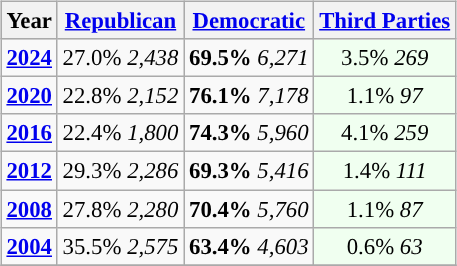<table class="wikitable" style="float:right; font-size:95%;">
<tr bgcolor=lightgrey>
<th>Year</th>
<th><a href='#'>Republican</a></th>
<th><a href='#'>Democratic</a></th>
<th><a href='#'>Third Parties</a></th>
</tr>
<tr>
<td style="text-align:center; "><strong><a href='#'>2024</a></strong></td>
<td style="text-align:center; ">27.0% <em>2,438</em></td>
<td style="text-align:center; "><strong>69.5%</strong>  <em>6,271</em></td>
<td style="text-align:center; background:honeyDew;">3.5% <em>269</em></td>
</tr>
<tr>
<td style="text-align:center; "><strong><a href='#'>2020</a></strong></td>
<td style="text-align:center; ">22.8% <em>2,152</em></td>
<td style="text-align:center; "><strong>76.1%</strong>  <em>7,178</em></td>
<td style="text-align:center; background:honeyDew;">1.1% <em>97</em></td>
</tr>
<tr>
<td style="text-align:center; "><strong><a href='#'>2016</a></strong></td>
<td style="text-align:center; ">22.4% <em>1,800</em></td>
<td style="text-align:center; "><strong>74.3%</strong>  <em>5,960</em></td>
<td style="text-align:center; background:honeyDew;">4.1% <em>259</em></td>
</tr>
<tr>
<td style="text-align:center; "><strong><a href='#'>2012</a></strong></td>
<td style="text-align:center; ">29.3% <em>2,286</em></td>
<td style="text-align:center; "><strong>69.3%</strong>  <em>5,416</em></td>
<td style="text-align:center; background:honeyDew;">1.4% <em>111</em></td>
</tr>
<tr>
<td style="text-align:center; "><strong><a href='#'>2008</a></strong></td>
<td style="text-align:center; ">27.8% <em>2,280</em></td>
<td style="text-align:center; "><strong>70.4%</strong>  <em>5,760</em></td>
<td style="text-align:center; background:honeyDew;">1.1% <em>87</em></td>
</tr>
<tr>
<td style="text-align:center; "><strong><a href='#'>2004</a></strong></td>
<td style="text-align:center; ">35.5% <em>2,575</em></td>
<td style="text-align:center; "><strong>63.4%</strong>  <em>4,603</em></td>
<td style="text-align:center; background:honeyDew;">0.6% <em>63</em></td>
</tr>
<tr>
</tr>
</table>
